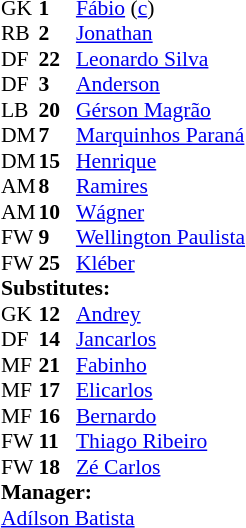<table cellspacing="0" cellpadding="0" style="font-size:90%; margin:0.2em auto;">
<tr>
<th width="25"></th>
<th width="25"></th>
</tr>
<tr>
<td>GK</td>
<td><strong>1</strong></td>
<td> <a href='#'>Fábio</a> (<a href='#'>c</a>)</td>
</tr>
<tr>
<td>RB</td>
<td><strong>2</strong></td>
<td> <a href='#'>Jonathan</a></td>
</tr>
<tr>
<td>DF</td>
<td><strong>22</strong></td>
<td> <a href='#'>Leonardo Silva</a></td>
</tr>
<tr>
<td>DF</td>
<td><strong>3</strong></td>
<td> <a href='#'>Anderson</a></td>
</tr>
<tr>
<td>LB</td>
<td><strong>20</strong></td>
<td> <a href='#'>Gérson Magrão</a></td>
<td></td>
<td></td>
</tr>
<tr>
<td>DM</td>
<td><strong>7</strong></td>
<td> <a href='#'>Marquinhos Paraná</a></td>
</tr>
<tr>
<td>DM</td>
<td><strong>15</strong></td>
<td> <a href='#'>Henrique</a></td>
</tr>
<tr>
<td>AM</td>
<td><strong>8</strong></td>
<td> <a href='#'>Ramires</a></td>
</tr>
<tr>
<td>AM</td>
<td><strong>10</strong></td>
<td> <a href='#'>Wágner</a></td>
<td></td>
</tr>
<tr>
<td>FW</td>
<td><strong>9</strong></td>
<td> <a href='#'>Wellington Paulista</a></td>
<td></td>
</tr>
<tr>
<td>FW</td>
<td><strong>25</strong></td>
<td> <a href='#'>Kléber</a></td>
<td></td>
</tr>
<tr>
<td colspan=3><strong>Substitutes:</strong></td>
</tr>
<tr>
<td>GK</td>
<td><strong>12</strong></td>
<td> <a href='#'>Andrey</a></td>
</tr>
<tr>
<td>DF</td>
<td><strong>14</strong></td>
<td> <a href='#'>Jancarlos</a></td>
</tr>
<tr>
<td>MF</td>
<td><strong>21</strong></td>
<td> <a href='#'>Fabinho</a></td>
<td></td>
<td></td>
</tr>
<tr>
<td>MF</td>
<td><strong>17</strong></td>
<td> <a href='#'>Elicarlos</a></td>
</tr>
<tr>
<td>MF</td>
<td><strong>16</strong></td>
<td> <a href='#'>Bernardo</a></td>
</tr>
<tr>
<td>FW</td>
<td><strong>11</strong></td>
<td> <a href='#'>Thiago Ribeiro</a></td>
</tr>
<tr>
<td>FW</td>
<td><strong>18</strong></td>
<td> <a href='#'>Zé Carlos</a></td>
</tr>
<tr>
<td colspan=3><strong>Manager:</strong></td>
</tr>
<tr>
<td colspan=4> <a href='#'>Adílson Batista</a></td>
</tr>
</table>
